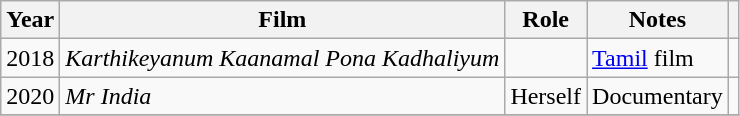<table class="wikitable sortable">
<tr>
<th>Year</th>
<th>Film</th>
<th>Role</th>
<th>Notes</th>
<th scope="col" class="unsortable" ></th>
</tr>
<tr>
<td>2018</td>
<td><em>Karthikeyanum Kaanamal Pona Kadhaliyum</em></td>
<td></td>
<td><a href='#'>Tamil</a> film</td>
<td></td>
</tr>
<tr>
<td>2020</td>
<td><em>Mr India</em></td>
<td>Herself</td>
<td>Documentary</td>
<td></td>
</tr>
<tr>
</tr>
</table>
